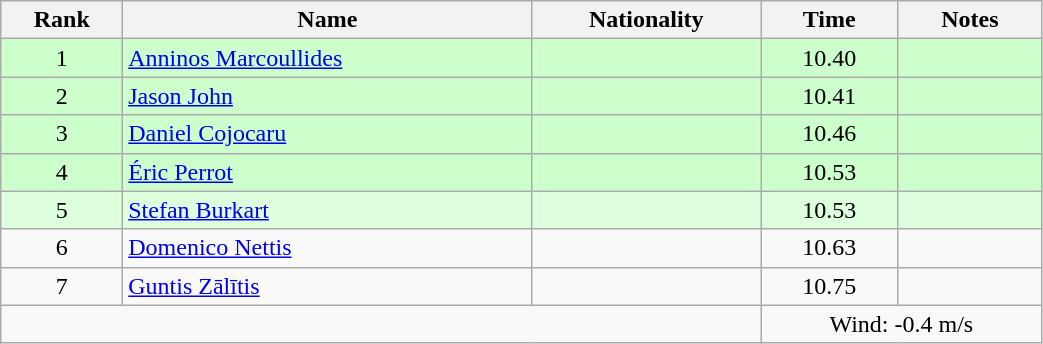<table class="wikitable sortable" style="text-align:center;width: 55%">
<tr>
<th>Rank</th>
<th>Name</th>
<th>Nationality</th>
<th>Time</th>
<th>Notes</th>
</tr>
<tr bgcolor=ccffcc>
<td>1</td>
<td align=left><a href='#'>Anninos Marcoullides</a></td>
<td align=left></td>
<td>10.40</td>
<td></td>
</tr>
<tr bgcolor=ccffcc>
<td>2</td>
<td align=left><a href='#'>Jason John</a></td>
<td align=left></td>
<td>10.41</td>
<td></td>
</tr>
<tr bgcolor=ccffcc>
<td>3</td>
<td align=left><a href='#'>Daniel Cojocaru</a></td>
<td align=left></td>
<td>10.46</td>
<td></td>
</tr>
<tr bgcolor=ccffcc>
<td>4</td>
<td align=left><a href='#'>Éric Perrot</a></td>
<td align=left></td>
<td>10.53</td>
<td></td>
</tr>
<tr bgcolor=ddffdd>
<td>5</td>
<td align=left><a href='#'>Stefan Burkart</a></td>
<td align=left></td>
<td>10.53</td>
<td></td>
</tr>
<tr>
<td>6</td>
<td align=left><a href='#'>Domenico Nettis</a></td>
<td align=left></td>
<td>10.63</td>
<td></td>
</tr>
<tr>
<td>7</td>
<td align=left><a href='#'>Guntis Zālītis</a></td>
<td align=left></td>
<td>10.75</td>
<td></td>
</tr>
<tr>
<td colspan="3"></td>
<td colspan="2">Wind: -0.4 m/s</td>
</tr>
</table>
